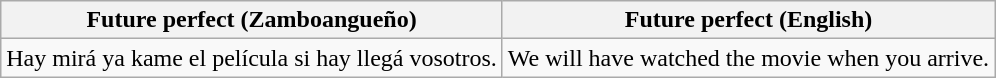<table class="wikitable">
<tr>
<th>Future perfect (Zamboangueño)</th>
<th>Future perfect (English)</th>
</tr>
<tr>
<td>Hay mirá ya kame el película si hay llegá vosotros.</td>
<td>We will have watched the movie when you arrive.</td>
</tr>
</table>
